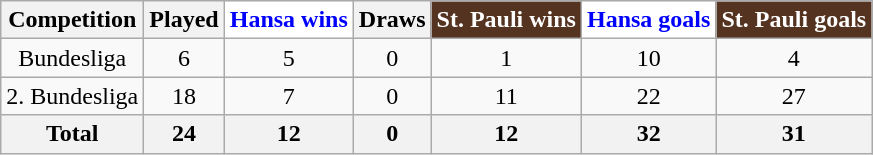<table class="wikitable" style="text-align: center;">
<tr>
<th>Competition</th>
<th>Played</th>
<th align="center"; style="background:#ffffff; color:#00F">Hansa wins</th>
<th>Draws</th>
<th align="center"; style="background:#553321; color:#FFF">St. Pauli wins</th>
<th align="center"; style="background:#ffffff; color:#00F">Hansa goals</th>
<th align="center"; style="background:#553321; color:#FFF">St. Pauli goals</th>
</tr>
<tr>
<td>Bundesliga</td>
<td>6</td>
<td>5</td>
<td>0</td>
<td>1</td>
<td>10</td>
<td>4</td>
</tr>
<tr>
<td>2. Bundesliga</td>
<td>18</td>
<td>7</td>
<td>0</td>
<td>11</td>
<td>22</td>
<td>27</td>
</tr>
<tr>
<th>Total</th>
<th>24</th>
<th>12</th>
<th>0</th>
<th>12</th>
<th>32</th>
<th>31</th>
</tr>
</table>
